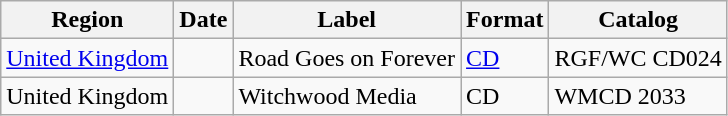<table class="wikitable">
<tr>
<th>Region</th>
<th>Date</th>
<th>Label</th>
<th>Format</th>
<th>Catalog</th>
</tr>
<tr>
<td><a href='#'>United Kingdom</a></td>
<td></td>
<td>Road Goes on Forever</td>
<td><a href='#'>CD</a></td>
<td>RGF/WC CD024</td>
</tr>
<tr>
<td>United Kingdom</td>
<td></td>
<td>Witchwood Media</td>
<td>CD</td>
<td>WMCD 2033</td>
</tr>
</table>
